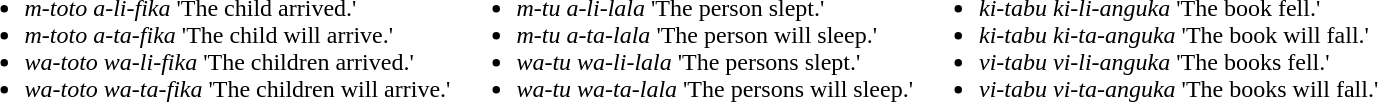<table>
<tr>
<td><br><ul><li><em>m-toto a-li-fika</em> 'The child arrived.'</li><li><em>m-toto a-ta-fika</em> 'The child will arrive.'</li><li><em>wa-toto wa-li-fika</em> 'The children arrived.'</li><li><em>wa-toto wa-ta-fika</em> 'The children will arrive.'</li></ul></td>
<td><br><ul><li><em>m-tu a-li-lala</em> 'The person slept.'</li><li><em>m-tu a-ta-lala</em> 'The person will sleep.'</li><li><em>wa-tu wa-li-lala</em> 'The persons slept.'</li><li><em>wa-tu wa-ta-lala</em> 'The persons will sleep.'</li></ul></td>
<td><br><ul><li><em>ki-tabu ki-li-anguka</em> 'The book fell.'</li><li><em>ki-tabu ki-ta-anguka</em> 'The book will fall.'</li><li><em>vi-tabu vi-li-anguka</em> 'The books fell.'</li><li><em>vi-tabu vi-ta-anguka</em> 'The books will fall.'</li></ul></td>
<td></td>
</tr>
</table>
